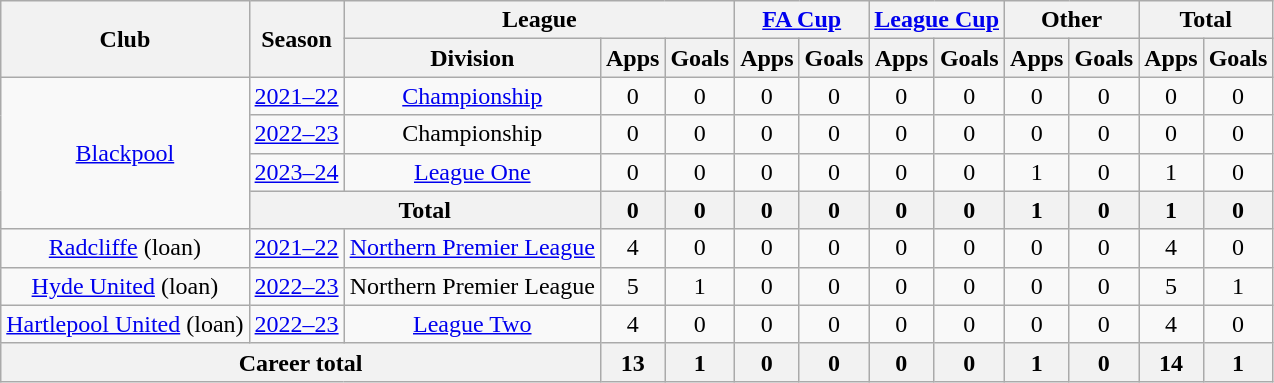<table class="wikitable" style="text-align:center">
<tr>
<th rowspan="2">Club</th>
<th rowspan="2">Season</th>
<th colspan="3">League</th>
<th colspan="2"><a href='#'>FA Cup</a></th>
<th colspan="2"><a href='#'>League Cup</a></th>
<th colspan="2">Other</th>
<th colspan="2">Total</th>
</tr>
<tr>
<th>Division</th>
<th>Apps</th>
<th>Goals</th>
<th>Apps</th>
<th>Goals</th>
<th>Apps</th>
<th>Goals</th>
<th>Apps</th>
<th>Goals</th>
<th>Apps</th>
<th>Goals</th>
</tr>
<tr>
<td rowspan="4"><a href='#'>Blackpool</a></td>
<td><a href='#'>2021–22</a></td>
<td><a href='#'>Championship</a></td>
<td>0</td>
<td>0</td>
<td>0</td>
<td>0</td>
<td>0</td>
<td>0</td>
<td>0</td>
<td>0</td>
<td>0</td>
<td>0</td>
</tr>
<tr>
<td><a href='#'>2022–23</a></td>
<td>Championship</td>
<td>0</td>
<td>0</td>
<td>0</td>
<td>0</td>
<td>0</td>
<td>0</td>
<td>0</td>
<td>0</td>
<td>0</td>
<td>0</td>
</tr>
<tr>
<td><a href='#'>2023–24</a></td>
<td><a href='#'>League One</a></td>
<td>0</td>
<td>0</td>
<td>0</td>
<td>0</td>
<td>0</td>
<td>0</td>
<td>1</td>
<td>0</td>
<td>1</td>
<td>0</td>
</tr>
<tr>
<th colspan="2">Total</th>
<th>0</th>
<th>0</th>
<th>0</th>
<th>0</th>
<th>0</th>
<th>0</th>
<th>1</th>
<th>0</th>
<th>1</th>
<th>0</th>
</tr>
<tr>
<td><a href='#'>Radcliffe</a> (loan)</td>
<td><a href='#'>2021–22</a></td>
<td><a href='#'>Northern Premier League</a></td>
<td>4</td>
<td>0</td>
<td>0</td>
<td>0</td>
<td>0</td>
<td>0</td>
<td>0</td>
<td>0</td>
<td>4</td>
<td>0</td>
</tr>
<tr>
<td><a href='#'>Hyde United</a> (loan)</td>
<td><a href='#'>2022–23</a></td>
<td>Northern Premier League</td>
<td>5</td>
<td>1</td>
<td>0</td>
<td>0</td>
<td>0</td>
<td>0</td>
<td>0</td>
<td>0</td>
<td>5</td>
<td>1</td>
</tr>
<tr>
<td><a href='#'>Hartlepool United</a> (loan)</td>
<td><a href='#'>2022–23</a></td>
<td><a href='#'>League Two</a></td>
<td>4</td>
<td>0</td>
<td>0</td>
<td>0</td>
<td>0</td>
<td>0</td>
<td>0</td>
<td>0</td>
<td>4</td>
<td>0</td>
</tr>
<tr>
<th colspan=3>Career total</th>
<th>13</th>
<th>1</th>
<th>0</th>
<th>0</th>
<th>0</th>
<th>0</th>
<th>1</th>
<th>0</th>
<th>14</th>
<th>1</th>
</tr>
</table>
